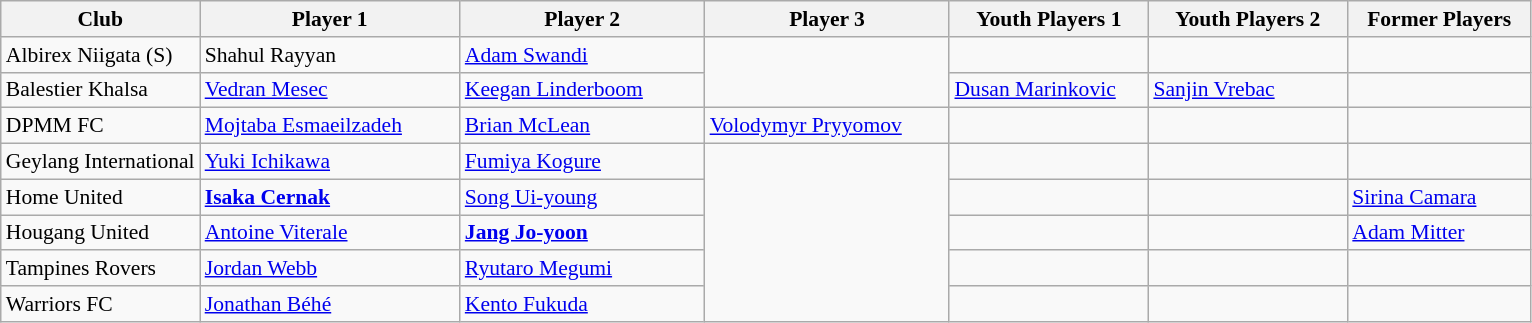<table class="wikitable" style="font-size:90%;">
<tr>
<th style="width:13%">Club</th>
<th style="width:17%">Player 1</th>
<th style="width:16%">Player 2</th>
<th style="width:16%">Player 3</th>
<th style="width:13%">Youth Players 1</th>
<th style="width:13%">Youth Players 2</th>
<th style="width:15%">Former Players</th>
</tr>
<tr>
<td>Albirex Niigata (S)</td>
<td> Shahul Rayyan</td>
<td> <a href='#'>Adam Swandi</a></td>
<td rowspan="2"></td>
<td></td>
<td></td>
<td></td>
</tr>
<tr>
<td>Balestier Khalsa</td>
<td> <a href='#'>Vedran Mesec</a></td>
<td> <a href='#'>Keegan Linderboom</a></td>
<td> <a href='#'>Dusan Marinkovic</a></td>
<td> <a href='#'>Sanjin Vrebac</a></td>
<td></td>
</tr>
<tr>
<td>DPMM FC</td>
<td> <a href='#'>Mojtaba Esmaeilzadeh</a></td>
<td> <a href='#'>Brian McLean</a></td>
<td> <a href='#'>Volodymyr Pryyomov</a></td>
<td></td>
<td></td>
<td></td>
</tr>
<tr>
<td>Geylang International</td>
<td> <a href='#'>Yuki Ichikawa</a></td>
<td> <a href='#'>Fumiya Kogure</a></td>
<td rowspan="6"></td>
<td></td>
<td></td>
<td></td>
</tr>
<tr>
<td>Home United</td>
<td> <strong><a href='#'>Isaka Cernak</a></strong></td>
<td> <a href='#'>Song Ui-young</a></td>
<td></td>
<td></td>
<td> <a href='#'>Sirina Camara</a></td>
</tr>
<tr>
<td>Hougang United</td>
<td> <a href='#'>Antoine Viterale</a></td>
<td> <strong><a href='#'>Jang Jo-yoon</a></strong> </td>
<td></td>
<td></td>
<td> <a href='#'>Adam Mitter</a></td>
</tr>
<tr>
<td>Tampines Rovers</td>
<td> <a href='#'>Jordan Webb</a></td>
<td> <a href='#'>Ryutaro Megumi</a></td>
<td></td>
<td></td>
<td></td>
</tr>
<tr>
<td>Warriors FC</td>
<td> <a href='#'>Jonathan Béhé</a></td>
<td> <a href='#'>Kento Fukuda</a></td>
<td></td>
<td></td>
<td></td>
</tr>
</table>
